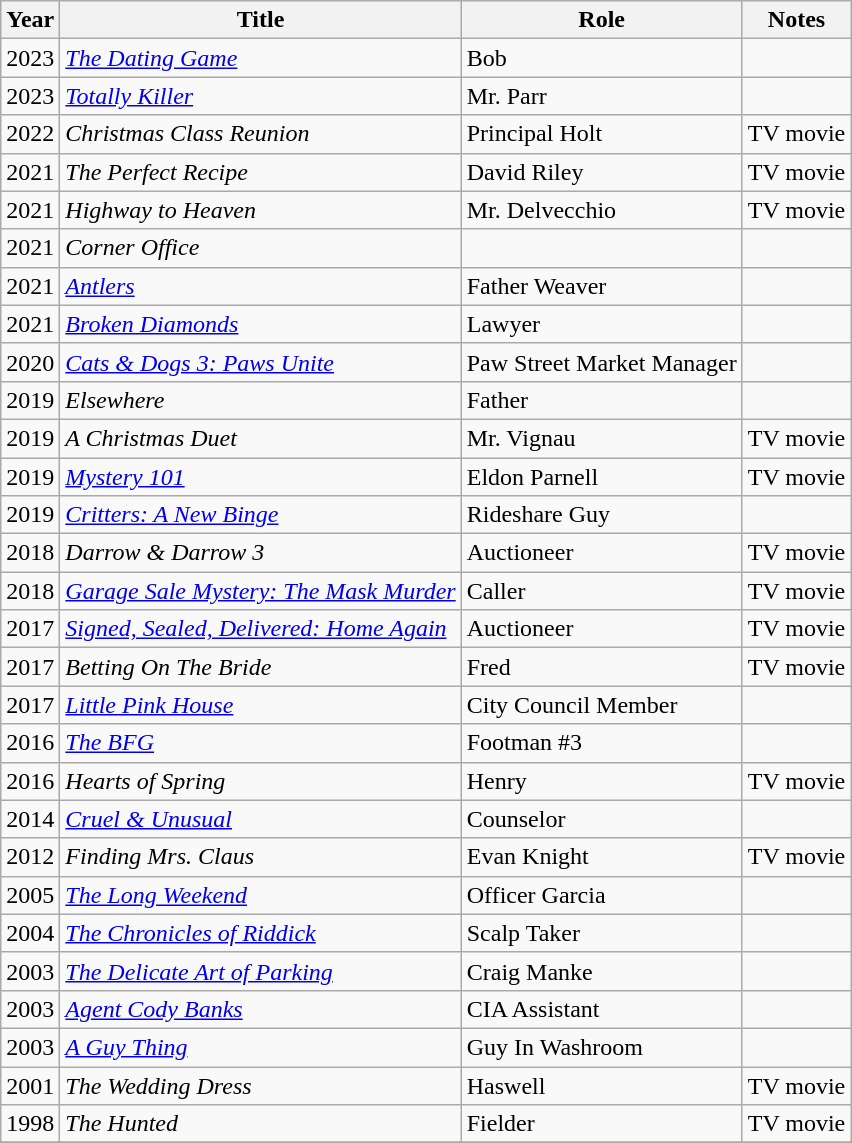<table class="wikitable">
<tr>
<th>Year</th>
<th>Title</th>
<th>Role</th>
<th>Notes</th>
</tr>
<tr>
<td>2023</td>
<td><em><a href='#'>The Dating Game</a></em></td>
<td>Bob</td>
<td></td>
</tr>
<tr>
<td>2023</td>
<td><em><a href='#'>Totally Killer</a></em></td>
<td>Mr. Parr</td>
<td></td>
</tr>
<tr>
<td>2022</td>
<td><em>Christmas Class Reunion</em></td>
<td>Principal Holt</td>
<td>TV movie</td>
</tr>
<tr>
<td>2021</td>
<td><em>The Perfect Recipe</em></td>
<td>David Riley</td>
<td>TV movie</td>
</tr>
<tr>
<td>2021</td>
<td><em>Highway to Heaven</em></td>
<td>Mr. Delvecchio</td>
<td>TV movie</td>
</tr>
<tr>
<td>2021</td>
<td><em>Corner Office</em></td>
<td></td>
<td></td>
</tr>
<tr>
<td>2021</td>
<td><em><a href='#'>Antlers</a></em></td>
<td>Father Weaver</td>
<td></td>
</tr>
<tr>
<td>2021</td>
<td><em><a href='#'>Broken Diamonds</a></em></td>
<td>Lawyer</td>
<td></td>
</tr>
<tr>
<td>2020</td>
<td><em><a href='#'>Cats & Dogs 3: Paws Unite</a></em></td>
<td>Paw Street Market Manager</td>
<td></td>
</tr>
<tr>
<td>2019</td>
<td><em>Elsewhere</em></td>
<td>Father</td>
<td></td>
</tr>
<tr>
<td>2019</td>
<td><em>A Christmas Duet</em></td>
<td>Mr. Vignau</td>
<td>TV movie</td>
</tr>
<tr>
<td>2019</td>
<td><em><a href='#'>Mystery 101</a></em></td>
<td>Eldon Parnell</td>
<td>TV movie</td>
</tr>
<tr>
<td>2019</td>
<td><em><a href='#'>Critters: A New Binge</a></em></td>
<td>Rideshare Guy</td>
<td></td>
</tr>
<tr>
<td>2018</td>
<td><em>Darrow & Darrow 3</em></td>
<td>Auctioneer</td>
<td>TV movie</td>
</tr>
<tr>
<td>2018</td>
<td><em><a href='#'>Garage Sale Mystery: The Mask Murder</a></em></td>
<td>Caller</td>
<td>TV movie</td>
</tr>
<tr>
<td>2017</td>
<td><em><a href='#'>Signed, Sealed, Delivered: Home Again</a></em></td>
<td>Auctioneer</td>
<td>TV movie</td>
</tr>
<tr>
<td>2017</td>
<td><em>Betting On The Bride</em></td>
<td>Fred</td>
<td>TV movie</td>
</tr>
<tr>
<td>2017</td>
<td><em><a href='#'>Little Pink House</a></em></td>
<td>City Council Member</td>
<td></td>
</tr>
<tr>
<td>2016</td>
<td><em><a href='#'>The BFG</a></em></td>
<td>Footman #3</td>
<td></td>
</tr>
<tr>
<td>2016</td>
<td><em>Hearts of Spring</em></td>
<td>Henry</td>
<td>TV movie</td>
</tr>
<tr>
<td>2014</td>
<td><em><a href='#'>Cruel & Unusual</a></em></td>
<td>Counselor</td>
<td></td>
</tr>
<tr>
<td>2012</td>
<td><em>Finding Mrs. Claus</em></td>
<td>Evan Knight</td>
<td>TV movie</td>
</tr>
<tr>
<td>2005</td>
<td><em><a href='#'>The Long Weekend</a></em></td>
<td>Officer Garcia</td>
<td></td>
</tr>
<tr>
<td>2004</td>
<td><em><a href='#'>The Chronicles of Riddick</a></em></td>
<td>Scalp Taker</td>
<td></td>
</tr>
<tr>
<td>2003</td>
<td><em><a href='#'>The Delicate Art of Parking</a></em></td>
<td>Craig Manke</td>
<td></td>
</tr>
<tr>
<td>2003</td>
<td><em><a href='#'>Agent Cody Banks</a></em></td>
<td>CIA Assistant</td>
<td></td>
</tr>
<tr>
<td>2003</td>
<td><em><a href='#'>A Guy Thing</a></em></td>
<td>Guy In Washroom</td>
<td></td>
</tr>
<tr>
<td>2001</td>
<td><em>The Wedding Dress</em></td>
<td>Haswell</td>
<td>TV movie</td>
</tr>
<tr>
<td>1998</td>
<td><em>The Hunted</em></td>
<td>Fielder</td>
<td>TV movie</td>
</tr>
<tr>
</tr>
</table>
